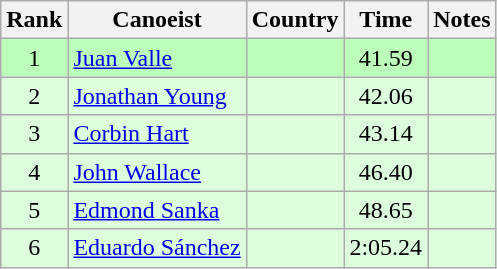<table class="wikitable" style="text-align:center">
<tr>
<th>Rank</th>
<th>Canoeist</th>
<th>Country</th>
<th>Time</th>
<th>Notes</th>
</tr>
<tr bgcolor=bbffbb>
<td>1</td>
<td align="left"><a href='#'>Juan Valle</a></td>
<td align="left"></td>
<td>41.59</td>
<td></td>
</tr>
<tr bgcolor=ddffdd>
<td>2</td>
<td align="left"><a href='#'>Jonathan Young</a></td>
<td align="left"></td>
<td>42.06</td>
<td></td>
</tr>
<tr bgcolor=ddffdd>
<td>3</td>
<td align="left"><a href='#'>Corbin Hart</a></td>
<td align="left"></td>
<td>43.14</td>
<td></td>
</tr>
<tr bgcolor=ddffdd>
<td>4</td>
<td align="left"><a href='#'>John Wallace</a></td>
<td align="left"></td>
<td>46.40</td>
<td></td>
</tr>
<tr bgcolor=ddffdd>
<td>5</td>
<td align="left"><a href='#'>Edmond Sanka</a></td>
<td align="left"></td>
<td>48.65</td>
<td></td>
</tr>
<tr bgcolor=ddffdd>
<td>6</td>
<td align="left"><a href='#'>Eduardo Sánchez</a></td>
<td align="left"></td>
<td>2:05.24</td>
<td></td>
</tr>
</table>
